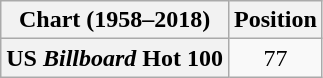<table class="wikitable plainrowheaders" style="text-align:center">
<tr>
<th scope="col">Chart (1958–2018)</th>
<th scope="col">Position</th>
</tr>
<tr>
<th scope="row">US <em>Billboard</em> Hot 100</th>
<td>77</td>
</tr>
</table>
